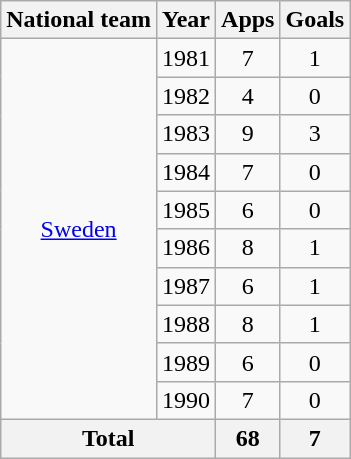<table class="wikitable" style="text-align:center">
<tr>
<th>National team</th>
<th>Year</th>
<th>Apps</th>
<th>Goals</th>
</tr>
<tr>
<td rowspan="10"><a href='#'>Sweden</a></td>
<td>1981</td>
<td>7</td>
<td>1</td>
</tr>
<tr>
<td>1982</td>
<td>4</td>
<td>0</td>
</tr>
<tr>
<td>1983</td>
<td>9</td>
<td>3</td>
</tr>
<tr>
<td>1984</td>
<td>7</td>
<td>0</td>
</tr>
<tr>
<td>1985</td>
<td>6</td>
<td>0</td>
</tr>
<tr>
<td>1986</td>
<td>8</td>
<td>1</td>
</tr>
<tr>
<td>1987</td>
<td>6</td>
<td>1</td>
</tr>
<tr>
<td>1988</td>
<td>8</td>
<td>1</td>
</tr>
<tr>
<td>1989</td>
<td>6</td>
<td>0</td>
</tr>
<tr>
<td>1990</td>
<td>7</td>
<td>0</td>
</tr>
<tr>
<th colspan="2">Total</th>
<th>68</th>
<th>7</th>
</tr>
</table>
